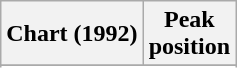<table class="wikitable sortable plainrowheaders" style="text-align:center">
<tr>
<th>Chart (1992)</th>
<th>Peak<br>position</th>
</tr>
<tr>
</tr>
<tr>
</tr>
</table>
